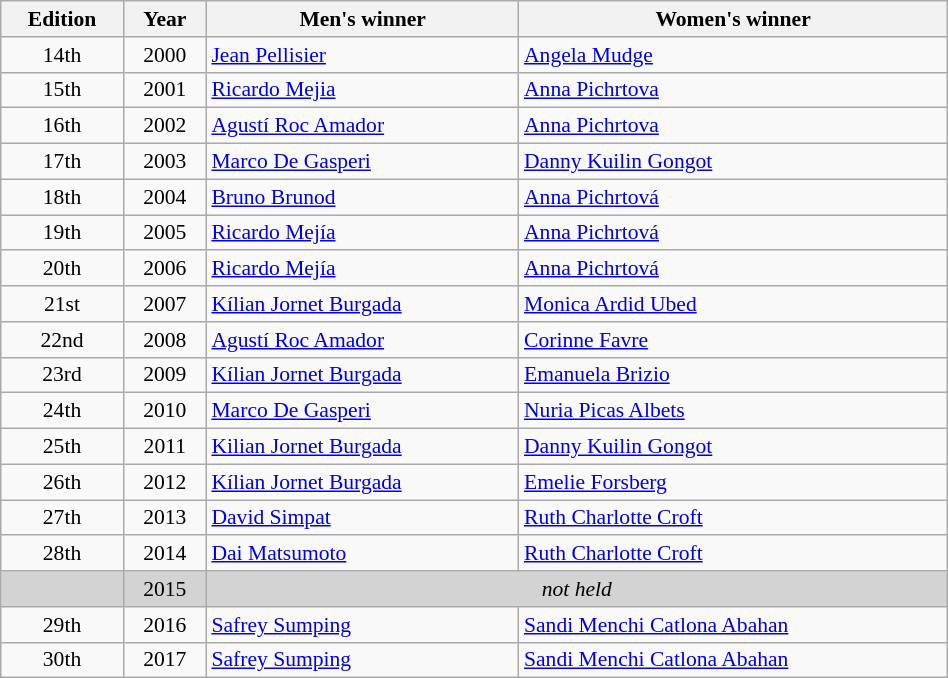<table class="wikitable" width=50% style="font-size:90%; text-align:center;">
<tr>
<th>Edition</th>
<th>Year</th>
<th>Men's winner</th>
<th>Women's winner</th>
</tr>
<tr>
<td>14th</td>
<td>2000</td>
<td align=left> <a href='#'>Jean Pellisier</a></td>
<td align=left> <a href='#'>Angela Mudge</a></td>
</tr>
<tr>
<td>15th</td>
<td>2001</td>
<td align=left> <a href='#'>Ricardo Mejia</a></td>
<td align=left> <a href='#'>Anna Pichrtova</a></td>
</tr>
<tr>
<td>16th</td>
<td>2002</td>
<td align=left> <a href='#'>Agustí Roc Amador</a></td>
<td align=left> <a href='#'>Anna Pichrtova</a></td>
</tr>
<tr>
<td>17th</td>
<td>2003</td>
<td align=left> <a href='#'>Marco De Gasperi</a></td>
<td align=left> <a href='#'>Danny Kuilin Gongot</a></td>
</tr>
<tr>
<td>18th</td>
<td>2004</td>
<td align=left> <a href='#'>Bruno Brunod</a></td>
<td align=left> <a href='#'>Anna Pichrtová</a></td>
</tr>
<tr>
<td>19th</td>
<td>2005</td>
<td align=left> <a href='#'>Ricardo Mejía</a></td>
<td align=left> <a href='#'>Anna Pichrtová</a></td>
</tr>
<tr>
<td>20th</td>
<td>2006</td>
<td align=left> <a href='#'>Ricardo Mejía</a></td>
<td align=left> <a href='#'>Anna Pichrtová</a></td>
</tr>
<tr>
<td>21st</td>
<td>2007</td>
<td align=left> <a href='#'>Kílian Jornet Burgada</a></td>
<td align=left> <a href='#'>Monica Ardid Ubed</a></td>
</tr>
<tr>
<td>22nd</td>
<td>2008</td>
<td align=left> <a href='#'>Agustí Roc Amador</a></td>
<td align=left> <a href='#'>Corinne Favre</a></td>
</tr>
<tr>
<td>23rd</td>
<td>2009</td>
<td align=left> <a href='#'>Kílian Jornet Burgada</a></td>
<td align=left> <a href='#'>Emanuela Brizio</a></td>
</tr>
<tr>
<td>24th</td>
<td>2010</td>
<td align=left> <a href='#'>Marco De Gasperi</a></td>
<td align=left> <a href='#'>Nuria Picas Albets</a></td>
</tr>
<tr>
<td>25th</td>
<td>2011</td>
<td align=left> <a href='#'>Kilian Jornet Burgada</a></td>
<td align=left> <a href='#'>Danny Kuilin Gongot</a></td>
</tr>
<tr>
<td>26th</td>
<td>2012</td>
<td align=left> <a href='#'>Kílian Jornet Burgada</a></td>
<td align=left> <a href='#'>Emelie Forsberg</a></td>
</tr>
<tr>
<td>27th</td>
<td>2013</td>
<td align=left> <a href='#'>David Simpat</a></td>
<td align=left> <a href='#'>Ruth Charlotte Croft</a></td>
</tr>
<tr>
<td>28th</td>
<td>2014</td>
<td align=left> <a href='#'>Dai Matsumoto</a></td>
<td align=left> <a href='#'>Ruth Charlotte Croft</a></td>
</tr>
<tr>
<td bgcolor=lightgrey></td>
<td bgcolor=lightgrey>2015</td>
<td colspan=2 bgcolor=lightgrey><em>not held</em></td>
</tr>
<tr>
<td>29th</td>
<td>2016</td>
<td align=left> <a href='#'>Safrey Sumping</a></td>
<td align=left> <a href='#'>Sandi Menchi Catlona Abahan</a></td>
</tr>
<tr>
<td>30th</td>
<td>2017</td>
<td align=left> <a href='#'>Safrey Sumping</a></td>
<td align=left> <a href='#'>Sandi Menchi Catlona Abahan</a></td>
</tr>
</table>
